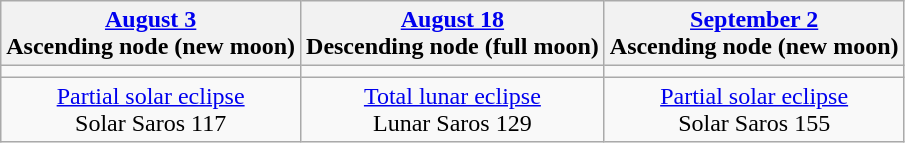<table class="wikitable">
<tr>
<th><a href='#'>August 3</a><br>Ascending node (new moon)<br></th>
<th><a href='#'>August 18</a><br>Descending node (full moon)<br></th>
<th><a href='#'>September 2</a><br>Ascending node (new moon)<br></th>
</tr>
<tr>
<td></td>
<td></td>
<td></td>
</tr>
<tr align=center>
<td><a href='#'>Partial solar eclipse</a><br>Solar Saros 117</td>
<td><a href='#'>Total lunar eclipse</a><br>Lunar Saros 129</td>
<td><a href='#'>Partial solar eclipse</a><br>Solar Saros 155</td>
</tr>
</table>
